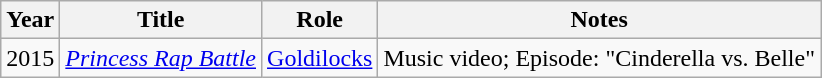<table class="wikitable sortable plainrowheaders">
<tr>
<th>Year</th>
<th>Title</th>
<th>Role</th>
<th class="unsortable">Notes</th>
</tr>
<tr>
<td>2015</td>
<td><em><a href='#'>Princess Rap Battle</a></em></td>
<td><a href='#'>Goldilocks</a></td>
<td>Music video; Episode: "Cinderella vs. Belle"</td>
</tr>
</table>
